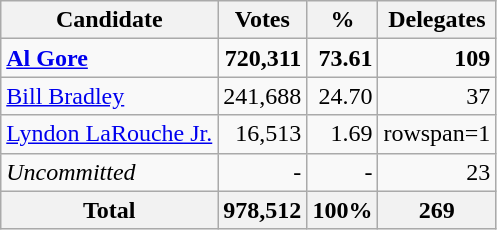<table class="wikitable sortable" style="text-align:right;">
<tr>
<th>Candidate</th>
<th>Votes</th>
<th>%</th>
<th>Delegates</th>
</tr>
<tr>
<td style="text-align:left;" data-sort-value="Gore, Al"><strong><a href='#'>Al Gore</a></strong></td>
<td><strong>720,311</strong></td>
<td><strong>73.61</strong></td>
<td><strong>109</strong></td>
</tr>
<tr>
<td style="text-align:left;" data-sort-value="Bradley, Bill"><a href='#'>Bill Bradley</a></td>
<td>241,688</td>
<td>24.70</td>
<td>37</td>
</tr>
<tr>
<td style="text-align:left;" data-sort-value="LaRouche Jr., Lyndon"><a href='#'>Lyndon LaRouche Jr.</a></td>
<td>16,513</td>
<td>1.69</td>
<td>rowspan=1 </td>
</tr>
<tr>
<td style="text-align:left;" data-sort-value="ZZZ"><em>Uncommitted</em></td>
<td>-</td>
<td>-</td>
<td>23</td>
</tr>
<tr>
<th>Total</th>
<th>978,512</th>
<th>100%</th>
<th>269</th>
</tr>
</table>
